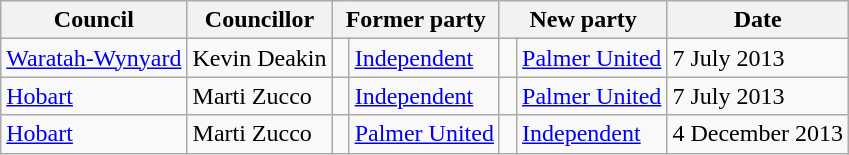<table class="wikitable sortable">
<tr>
<th>Council</th>
<th>Councillor</th>
<th colspan="2">Former party</th>
<th colspan="2">New party</th>
<th>Date</th>
</tr>
<tr>
<td><a href='#'>Waratah-Wynyard</a></td>
<td>Kevin Deakin</td>
<td> </td>
<td><a href='#'>Independent</a></td>
<td> </td>
<td><a href='#'>Palmer United</a></td>
<td>7 July 2013</td>
</tr>
<tr>
<td><a href='#'>Hobart</a></td>
<td>Marti Zucco</td>
<td> </td>
<td><a href='#'>Independent</a></td>
<td> </td>
<td><a href='#'>Palmer United</a></td>
<td>7 July 2013</td>
</tr>
<tr>
<td><a href='#'>Hobart</a></td>
<td>Marti Zucco</td>
<td> </td>
<td><a href='#'>Palmer United</a></td>
<td> </td>
<td><a href='#'>Independent</a></td>
<td>4 December 2013</td>
</tr>
</table>
